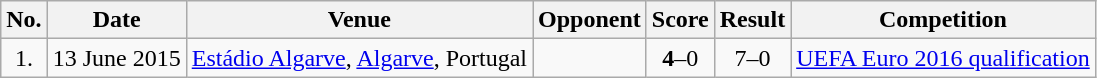<table class="wikitable plainrowheaders sortable">
<tr>
<th>No.</th>
<th>Date</th>
<th>Venue</th>
<th>Opponent</th>
<th>Score</th>
<th>Result</th>
<th>Competition</th>
</tr>
<tr>
<td align=center>1.</td>
<td>13 June 2015</td>
<td><a href='#'>Estádio Algarve</a>, <a href='#'>Algarve</a>, Portugal</td>
<td></td>
<td align=center><strong>4</strong>–0</td>
<td align=center>7–0</td>
<td><a href='#'>UEFA Euro 2016 qualification</a></td>
</tr>
</table>
